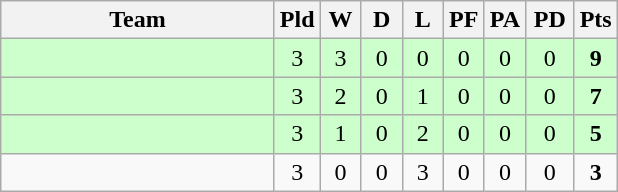<table class="wikitable" style="text-align:center;">
<tr>
<th width=175>Team</th>
<th width=20 abbr="Played">Pld</th>
<th width=20 abbr="Won">W</th>
<th width=20 abbr="Drawn">D</th>
<th width=20 abbr="Lost">L</th>
<th width=20 abbr="Points for">PF</th>
<th width=20 abbr="Points against">PA</th>
<th width=25 abbr="Points difference">PD</th>
<th width=20 abbr="Points">Pts</th>
</tr>
<tr style="background:#ccffcc">
<td align=left></td>
<td>3</td>
<td>3</td>
<td>0</td>
<td>0</td>
<td>0</td>
<td>0</td>
<td>0</td>
<td><strong>9</strong></td>
</tr>
<tr style="background:#ccffcc">
<td align=left></td>
<td>3</td>
<td>2</td>
<td>0</td>
<td>1</td>
<td>0</td>
<td>0</td>
<td>0</td>
<td><strong>7</strong></td>
</tr>
<tr style="background:#ccffcc">
<td align=left></td>
<td>3</td>
<td>1</td>
<td>0</td>
<td>2</td>
<td>0</td>
<td>0</td>
<td>0</td>
<td><strong>5</strong></td>
</tr>
<tr>
<td align=left></td>
<td>3</td>
<td>0</td>
<td>0</td>
<td>3</td>
<td>0</td>
<td>0</td>
<td>0</td>
<td><strong>3</strong></td>
</tr>
</table>
